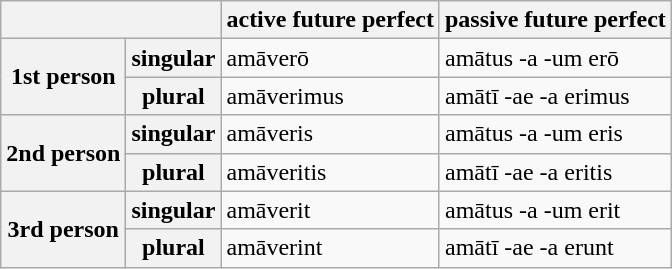<table class="wikitable">
<tr>
<th colspan=2></th>
<th>active future perfect</th>
<th>passive future perfect</th>
</tr>
<tr>
<th rowspan=2>1st person</th>
<th>singular</th>
<td>amāverō</td>
<td>amātus -a -um erō</td>
</tr>
<tr>
<th>plural</th>
<td>amāverimus</td>
<td>amātī -ae -a erimus</td>
</tr>
<tr>
<th rowspan=2>2nd person</th>
<th>singular</th>
<td>amāveris</td>
<td>amātus -a -um eris</td>
</tr>
<tr>
<th>plural</th>
<td>amāveritis</td>
<td>amātī -ae -a eritis</td>
</tr>
<tr>
<th rowspan=2>3rd person</th>
<th>singular</th>
<td>amāverit</td>
<td>amātus -a -um erit</td>
</tr>
<tr>
<th>plural</th>
<td>amāverint</td>
<td>amātī -ae -a erunt</td>
</tr>
</table>
